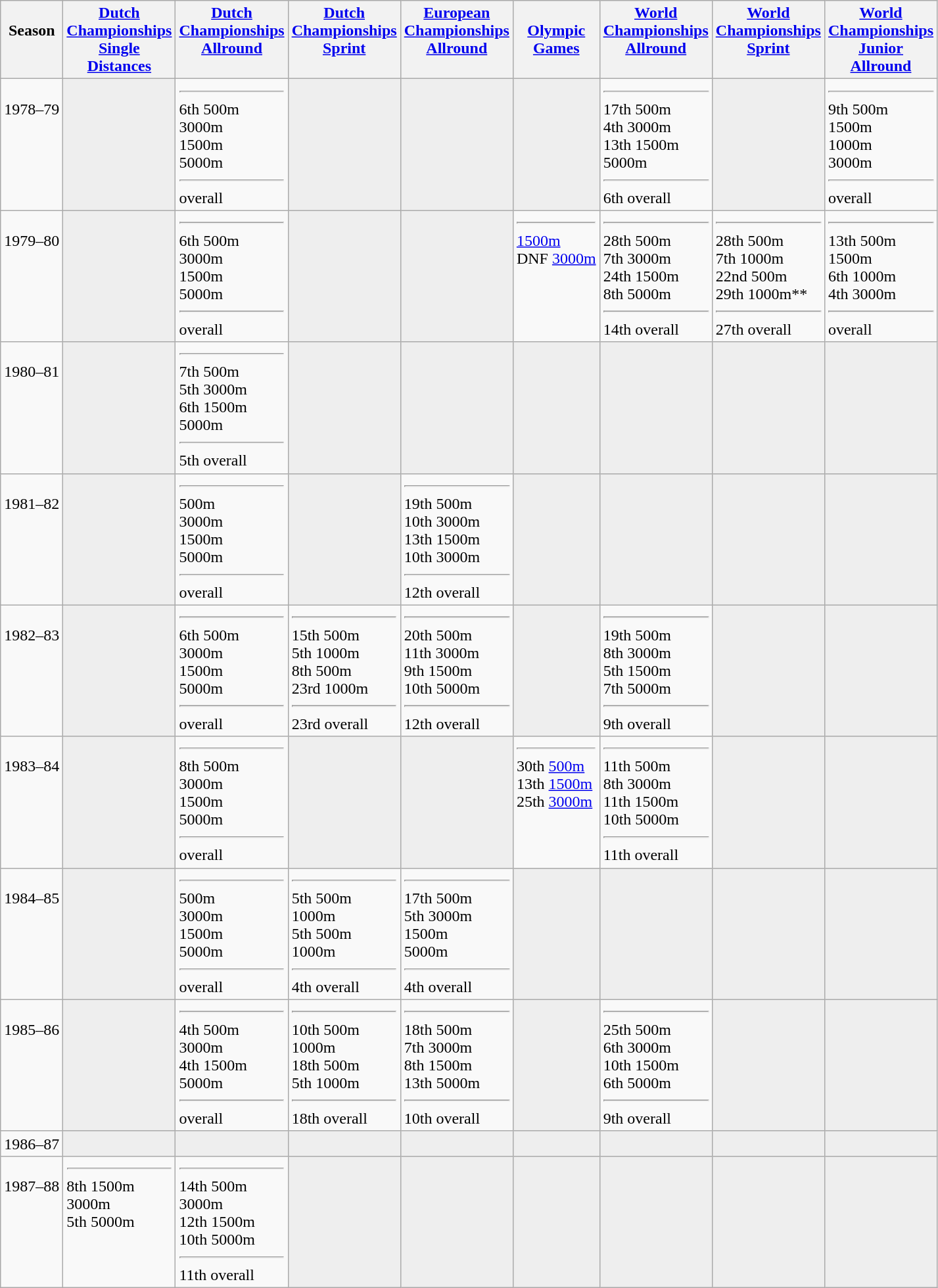<table class="wikitable">
<tr style="vertical-align: top;">
<th><br> Season</th>
<th><a href='#'>Dutch <br> Championships <br> Single <br> Distances</a></th>
<th><a href='#'>Dutch <br> Championships <br> Allround</a></th>
<th><a href='#'>Dutch <br> Championships <br> Sprint</a></th>
<th><a href='#'>European <br> Championships <br> Allround</a></th>
<th> <br> <a href='#'>Olympic <br> Games</a></th>
<th><a href='#'>World <br> Championships <br> Allround</a></th>
<th><a href='#'>World <br> Championships <br> Sprint</a></th>
<th><a href='#'>World <br> Championships <br> Junior <br> Allround</a></th>
</tr>
<tr style="vertical-align: top;">
<td><br> 1978–79</td>
<td bgcolor=#EEEEEE></td>
<td> <hr> 6th 500m <br>  3000m <br>  1500m <br>  5000m <hr>  overall</td>
<td bgcolor=#EEEEEE></td>
<td bgcolor=#EEEEEE></td>
<td bgcolor=#EEEEEE></td>
<td> <hr> 17th 500m <br> 4th 3000m <br> 13th 1500m <br>  5000m <hr> 6th overall</td>
<td bgcolor=#EEEEEE></td>
<td> <hr> 9th 500m <br>  1500m <br>  1000m<br>  3000m <hr>  overall</td>
</tr>
<tr style="vertical-align: top;">
<td><br> 1979–80</td>
<td bgcolor=#EEEEEE></td>
<td> <hr> 6th 500m <br>  3000m <br>  1500m <br>  5000m <hr>  overall</td>
<td bgcolor=#EEEEEE></td>
<td bgcolor=#EEEEEE></td>
<td> <hr>  <a href='#'>1500m</a> <br> DNF <a href='#'>3000m</a></td>
<td> <hr> 28th 500m <br> 7th 3000m <br> 24th 1500m <br> 8th 5000m <hr>  14th overall</td>
<td> <hr> 28th 500m <br> 7th 1000m <br> 22nd 500m <br> 29th 1000m** <hr> 27th overall</td>
<td> <hr> 13th 500m <br>  1500m <br> 6th 1000m <br> 4th 3000m <hr>  overall</td>
</tr>
<tr style="vertical-align: top;">
<td><br> 1980–81</td>
<td bgcolor=#EEEEEE></td>
<td> <hr> 7th 500m <br> 5th 3000m <br> 6th 1500m <br>  5000m <hr> 5th overall</td>
<td bgcolor=#EEEEEE></td>
<td bgcolor=#EEEEEE></td>
<td bgcolor=#EEEEEE></td>
<td bgcolor=#EEEEEE></td>
<td bgcolor=#EEEEEE></td>
<td bgcolor=#EEEEEE></td>
</tr>
<tr style="vertical-align: top;">
<td><br> 1981–82</td>
<td bgcolor=#EEEEEE></td>
<td> <hr>  500m <br>  3000m <br>  1500m <br>  5000m <hr>  overall</td>
<td bgcolor=#EEEEEE></td>
<td> <hr> 19th 500m <br> 10th 3000m <br> 13th 1500m <br> 10th 3000m <hr> 12th overall</td>
<td bgcolor=#EEEEEE></td>
<td bgcolor=#EEEEEE></td>
<td bgcolor=#EEEEEE></td>
<td bgcolor=#EEEEEE></td>
</tr>
<tr style="vertical-align: top;">
<td><br> 1982–83</td>
<td bgcolor=#EEEEEE></td>
<td> <hr> 6th 500m <br>  3000m <br>  1500m <br>  5000m <hr>  overall</td>
<td> <hr> 15th 500m <br> 5th 1000m <br> 8th 500m <br> 23rd 1000m <hr> 23rd overall</td>
<td> <hr> 20th 500m <br> 11th 3000m <br> 9th 1500m <br> 10th 5000m <hr> 12th overall</td>
<td bgcolor=#EEEEEE></td>
<td> <hr> 19th 500m <br> 8th 3000m <br> 5th 1500m <br> 7th 5000m <hr> 9th overall</td>
<td bgcolor=#EEEEEE></td>
<td bgcolor=#EEEEEE></td>
</tr>
<tr style="vertical-align: top;">
<td><br> 1983–84</td>
<td bgcolor=#EEEEEE></td>
<td> <hr> 8th 500m <br>  3000m <br>  1500m <br>  5000m <hr>  overall</td>
<td bgcolor=#EEEEEE></td>
<td bgcolor=#EEEEEE></td>
<td> <hr> 30th <a href='#'>500m</a> <br> 13th <a href='#'>1500m</a> <br> 25th <a href='#'>3000m</a></td>
<td> <hr> 11th 500m <br> 8th 3000m <br> 11th 1500m <br> 10th 5000m  <hr> 11th overall</td>
<td bgcolor=#EEEEEE></td>
<td bgcolor=#EEEEEE></td>
</tr>
<tr style="vertical-align: top;">
<td><br> 1984–85</td>
<td bgcolor=#EEEEEE></td>
<td> <hr>  500m <br>  3000m <br>  1500m <br>  5000m <hr>  overall</td>
<td> <hr> 5th 500m <br>  1000m <br> 5th 500m <br>  1000m <hr> 4th overall</td>
<td> <hr> 17th 500m <br> 5th 3000m <br>  1500m <br>  5000m <hr> 4th overall</td>
<td bgcolor=#EEEEEE></td>
<td bgcolor=#EEEEEE></td>
<td bgcolor=#EEEEEE></td>
<td bgcolor=#EEEEEE></td>
</tr>
<tr style="vertical-align: top;">
<td><br> 1985–86</td>
<td bgcolor=#EEEEEE></td>
<td> <hr> 4th 500m <br>  3000m <br> 4th 1500m <br>  5000m <hr>  overall</td>
<td> <hr> 10th 500m <br>  1000m <br> 18th 500m <br> 5th 1000m <hr> 18th overall</td>
<td> <hr> 18th 500m <br> 7th 3000m <br> 8th 1500m <br> 13th 5000m <hr> 10th overall</td>
<td bgcolor=#EEEEEE></td>
<td> <hr> 25th 500m <br> 6th 3000m <br> 10th 1500m <br> 6th 5000m <hr> 9th overall</td>
<td bgcolor=#EEEEEE></td>
<td bgcolor=#EEEEEE></td>
</tr>
<tr style="vertical-align: top;">
<td>1986–87</td>
<td bgcolor=#EEEEEE></td>
<td bgcolor=#EEEEEE></td>
<td bgcolor=#EEEEEE></td>
<td bgcolor=#EEEEEE></td>
<td bgcolor=#EEEEEE></td>
<td bgcolor=#EEEEEE></td>
<td bgcolor=#EEEEEE></td>
<td bgcolor=#EEEEEE></td>
</tr>
<tr style="vertical-align: top;">
<td><br> 1987–88</td>
<td> <hr> 8th 1500m <br>  3000m <br> 5th 5000m</td>
<td> <hr> 14th 500m <br>  3000m <br> 12th 1500m <br> 10th 5000m <hr> 11th overall</td>
<td bgcolor=#EEEEEE></td>
<td bgcolor=#EEEEEE></td>
<td bgcolor=#EEEEEE></td>
<td bgcolor=#EEEEEE></td>
<td bgcolor=#EEEEEE></td>
<td bgcolor=#EEEEEE></td>
</tr>
</table>
